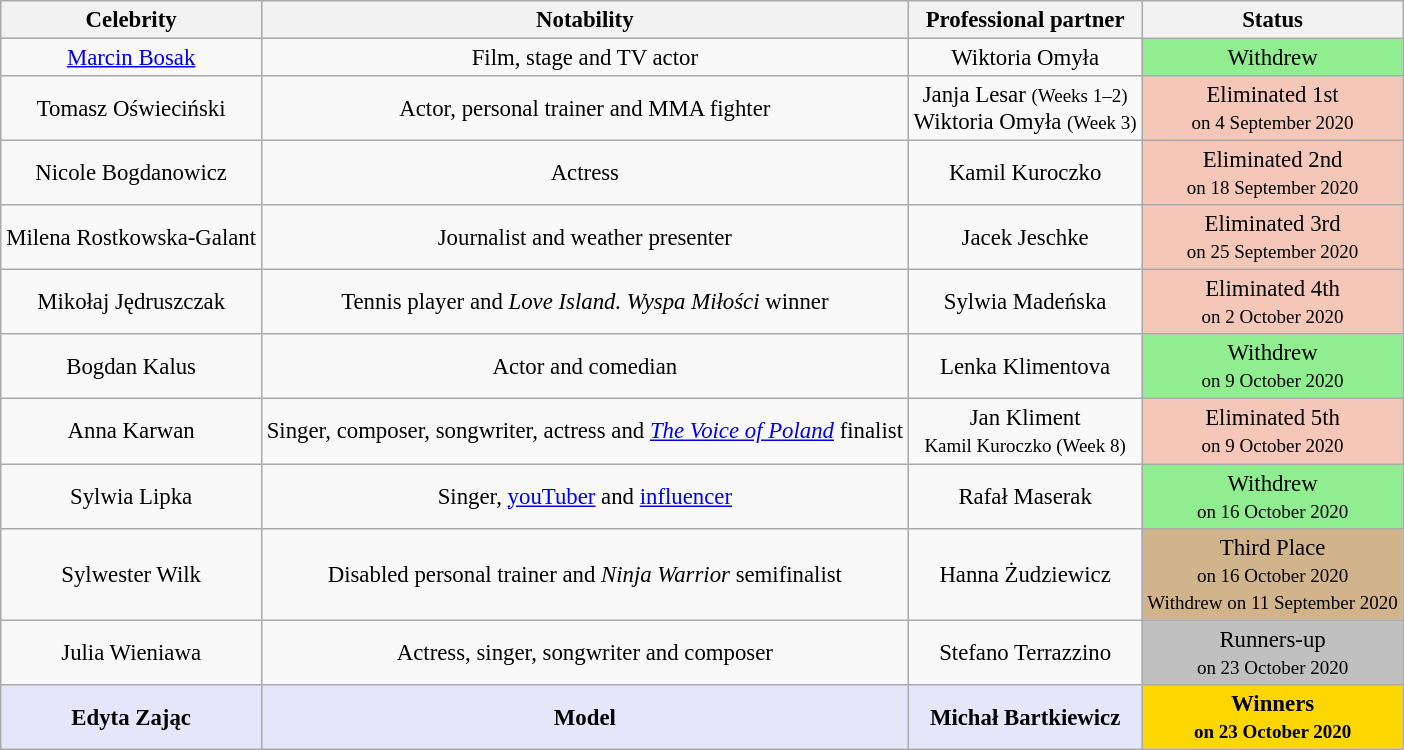<table class="wikitable plainrowheaders sortable" style="margin:auto; text-align:center; font-size:95%;">
<tr>
<th scope="col">Celebrity</th>
<th scope="col">Notability</th>
<th scope="col">Professional partner</th>
<th scope="col">Status</th>
</tr>
<tr>
<td scope="row"><a href='#'>Marcin Bosak</a></td>
<td>Film, stage and TV actor</td>
<td>Wiktoria Omyła</td>
<td style="background:lightgreen;">Withdrew</td>
</tr>
<tr>
<td scope="row">Tomasz Oświeciński</td>
<td>Actor, personal trainer and MMA fighter</td>
<td>Janja Lesar <small>(Weeks 1–2)</small><br>Wiktoria Omyła <small>(Week 3)</small></td>
<td style="background:#f4c7b8;">Eliminated 1st<br><small>on 4 September 2020</small></td>
</tr>
<tr>
<td scope="row">Nicole Bogdanowicz</td>
<td>Actress</td>
<td>Kamil Kuroczko</td>
<td style="background:#f4c7b8;">Eliminated 2nd<br><small>on 18 September 2020</small></td>
</tr>
<tr>
<td>Milena Rostkowska-Galant</td>
<td>Journalist and weather presenter</td>
<td>Jacek Jeschke</td>
<td style="background:#f4c7b8;">Eliminated 3rd<br><small>on 25 September 2020</small></td>
</tr>
<tr>
<td scope="row">Mikołaj Jędruszczak</td>
<td>Tennis player and <em>Love Island. Wyspa Miłości</em> winner</td>
<td>Sylwia Madeńska</td>
<td style="background:#f4c7b8;">Eliminated 4th<br><small>on 2 October 2020</small></td>
</tr>
<tr>
<td scope="row">Bogdan Kalus</td>
<td>Actor and comedian</td>
<td>Lenka Klimentova</td>
<td style="background:lightgreen;">Withdrew<br><small>on 9 October 2020</small></td>
</tr>
<tr>
<td scope="row">Anna Karwan</td>
<td>Singer, composer, songwriter, actress and <em><a href='#'>The Voice of Poland</a></em> finalist</td>
<td>Jan Kliment <br><small>Kamil Kuroczko (Week 8)</small></td>
<td style="background:#f4c7b8;">Eliminated 5th<br><small>on 9 October 2020</small></td>
</tr>
<tr>
<td scope="row">Sylwia Lipka</td>
<td>Singer, <a href='#'>youTuber</a> and <a href='#'>influencer</a></td>
<td>Rafał Maserak</td>
<td style="background:lightgreen;">Withdrew<br><small>on 16 October 2020</small></td>
</tr>
<tr>
<td scope="row">Sylwester Wilk</td>
<td>Disabled personal trainer and <em>Ninja Warrior</em> semifinalist</td>
<td>Hanna Żudziewicz</td>
<td style="background:tan;">Third Place<br><small>on 16 October 2020</small><br><small>Withdrew on 11 September 2020</small></td>
</tr>
<tr>
<td scope="row">Julia Wieniawa</td>
<td>Actress, singer, songwriter and composer</td>
<td>Stefano Terrazzino</td>
<td style="background:silver">Runners-up<br><small>on 23 October 2020</small></td>
</tr>
<tr>
<td style="background:lavender;"><strong>Edyta Zając</strong></td>
<td style="background:lavender;"><strong>Model</strong></td>
<td style="background:lavender;"><strong>Michał Bartkiewicz</strong></td>
<td style="background:gold"><strong>Winners<br><small>on 23 October 2020</small></strong></td>
</tr>
</table>
